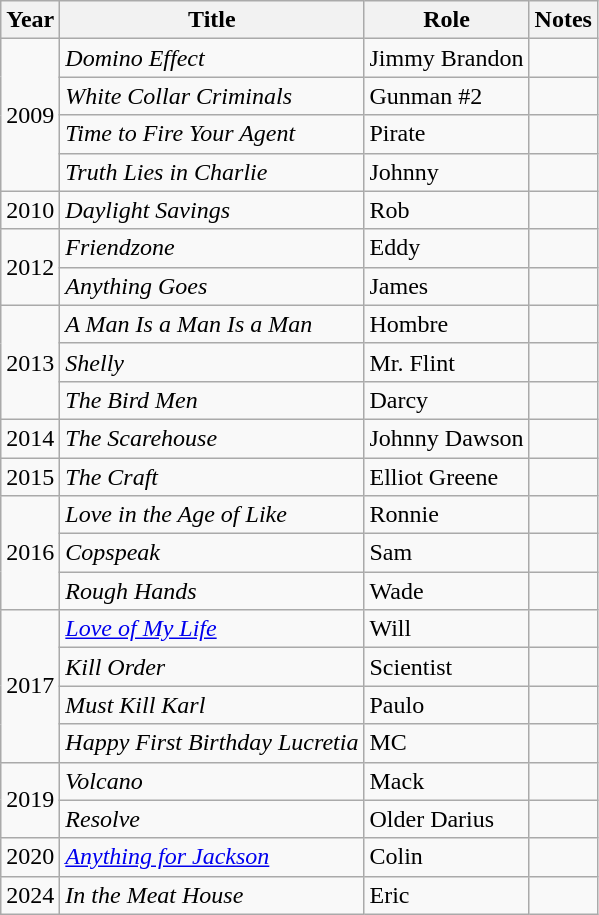<table class="wikitable sortable">
<tr>
<th>Year</th>
<th>Title</th>
<th>Role</th>
<th class="unsortable">Notes</th>
</tr>
<tr>
<td rowspan=4>2009</td>
<td><em>Domino Effect</em></td>
<td>Jimmy Brandon</td>
<td></td>
</tr>
<tr>
<td><em>White Collar Criminals</em></td>
<td>Gunman #2</td>
<td></td>
</tr>
<tr>
<td><em>Time to Fire Your Agent</em></td>
<td>Pirate</td>
<td></td>
</tr>
<tr>
<td><em>Truth Lies in Charlie</em></td>
<td>Johnny</td>
<td></td>
</tr>
<tr>
<td>2010</td>
<td><em>Daylight Savings</em></td>
<td>Rob</td>
<td></td>
</tr>
<tr>
<td rowspan=2>2012</td>
<td><em>Friendzone</em></td>
<td>Eddy</td>
<td></td>
</tr>
<tr>
<td><em>Anything Goes</em></td>
<td>James</td>
<td></td>
</tr>
<tr>
<td rowspan=3>2013</td>
<td data-sort-value="Man Is a Man Is a Man, A"><em>A Man Is a Man Is a Man</em></td>
<td>Hombre</td>
<td></td>
</tr>
<tr>
<td><em>Shelly</em></td>
<td>Mr. Flint</td>
<td></td>
</tr>
<tr>
<td data-sort-value="Bird Men, The"><em>The Bird Men</em></td>
<td>Darcy</td>
<td></td>
</tr>
<tr>
<td>2014</td>
<td data-sort-value="Scarehouse, The"><em>The Scarehouse</em></td>
<td>Johnny Dawson</td>
<td></td>
</tr>
<tr>
<td>2015</td>
<td data-sort-value="Craft, The"><em>The Craft</em></td>
<td>Elliot Greene</td>
<td></td>
</tr>
<tr>
<td rowspan=3>2016</td>
<td><em>Love in the Age of Like</em></td>
<td>Ronnie</td>
<td></td>
</tr>
<tr>
<td><em>Copspeak</em></td>
<td>Sam</td>
<td></td>
</tr>
<tr>
<td><em>Rough Hands</em></td>
<td>Wade</td>
<td></td>
</tr>
<tr>
<td rowspan=4>2017</td>
<td><em><a href='#'>Love of My Life</a></em></td>
<td>Will</td>
<td></td>
</tr>
<tr>
<td><em>Kill Order</em></td>
<td>Scientist</td>
<td></td>
</tr>
<tr>
<td><em>Must Kill Karl</em></td>
<td>Paulo</td>
<td></td>
</tr>
<tr>
<td><em>Happy First Birthday Lucretia</em></td>
<td>MC</td>
<td></td>
</tr>
<tr>
<td rowspan=2>2019</td>
<td><em>Volcano</em></td>
<td>Mack</td>
<td></td>
</tr>
<tr>
<td><em>Resolve</em></td>
<td>Older Darius</td>
<td></td>
</tr>
<tr>
<td>2020</td>
<td><em><a href='#'>Anything for Jackson</a></em></td>
<td>Colin</td>
<td></td>
</tr>
<tr>
<td>2024</td>
<td><em>In the Meat House</em></td>
<td>Eric</td>
<td></td>
</tr>
</table>
